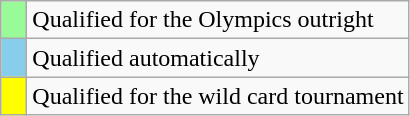<table class="wikitable">
<tr>
<td width=10px bgcolor="#98fb98"></td>
<td>Qualified for the Olympics outright</td>
</tr>
<tr>
<td width=10px bgcolor="skyblue"></td>
<td>Qualified automatically</td>
</tr>
<tr>
<td width=10px bgcolor="yellow"></td>
<td>Qualified for the wild card tournament</td>
</tr>
</table>
